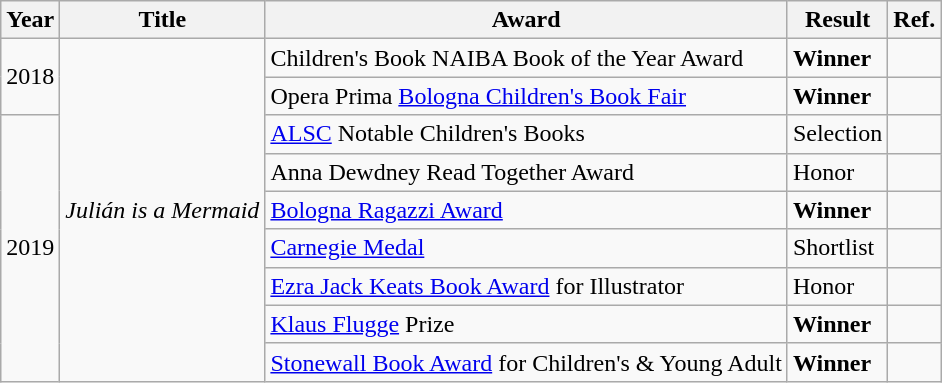<table class="wikitable sortable mw-collapsible">
<tr>
<th>Year</th>
<th>Title</th>
<th>Award</th>
<th>Result</th>
<th>Ref.</th>
</tr>
<tr>
<td rowspan="2">2018</td>
<td rowspan="9"><em>Julián is a Mermaid</em></td>
<td>Children's Book NAIBA Book of the Year Award</td>
<td><strong>Winner</strong></td>
<td></td>
</tr>
<tr>
<td>Opera Prima <a href='#'>Bologna Children's Book Fair</a></td>
<td><strong>Winner</strong></td>
<td></td>
</tr>
<tr>
<td rowspan="7">2019</td>
<td><a href='#'>ALSC</a> Notable Children's Books</td>
<td>Selection</td>
<td></td>
</tr>
<tr>
<td>Anna Dewdney Read Together Award</td>
<td>Honor</td>
<td></td>
</tr>
<tr>
<td><a href='#'>Bologna Ragazzi Award</a></td>
<td><strong>Winner</strong></td>
<td></td>
</tr>
<tr>
<td><a href='#'>Carnegie Medal</a></td>
<td>Shortlist</td>
<td></td>
</tr>
<tr>
<td><a href='#'>Ezra Jack Keats Book Award</a> for Illustrator</td>
<td>Honor</td>
<td></td>
</tr>
<tr>
<td><a href='#'>Klaus Flugge</a> Prize</td>
<td><strong>Winner</strong></td>
<td></td>
</tr>
<tr>
<td><a href='#'>Stonewall Book Award</a> for Children's & Young Adult</td>
<td><strong>Winner</strong></td>
<td></td>
</tr>
</table>
